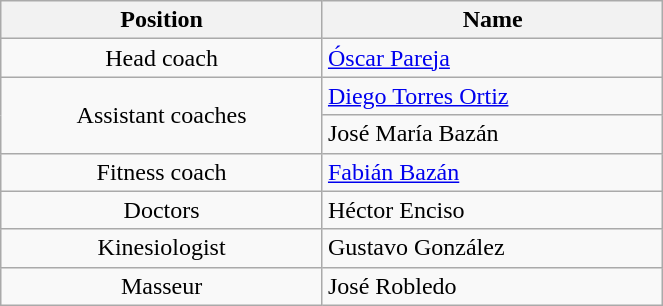<table class="wikitable" style="text-align:center; font-size:100%; width:35%">
<tr>
<th>Position</th>
<th>Name</th>
</tr>
<tr>
<td>Head coach</td>
<td align=left> <a href='#'>Óscar Pareja</a></td>
</tr>
<tr>
<td rowspan=2>Assistant coaches</td>
<td align=left> <a href='#'>Diego Torres Ortiz</a></td>
</tr>
<tr>
<td align=left> José María Bazán</td>
</tr>
<tr>
<td>Fitness coach</td>
<td align=left> <a href='#'>Fabián Bazán</a></td>
</tr>
<tr>
<td>Doctors</td>
<td align=left> Héctor Enciso</td>
</tr>
<tr>
<td>Kinesiologist</td>
<td align=left> Gustavo González</td>
</tr>
<tr>
<td>Masseur</td>
<td align=left> José Robledo</td>
</tr>
</table>
